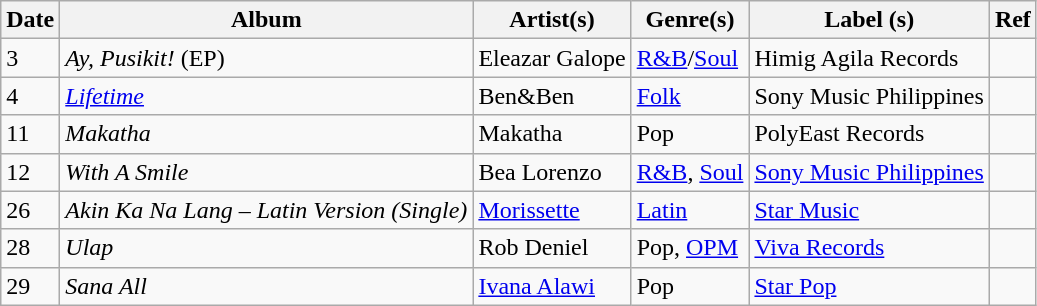<table class="wikitable">
<tr>
<th>Date</th>
<th>Album</th>
<th>Artist(s)</th>
<th>Genre(s)</th>
<th>Label (s)</th>
<th>Ref</th>
</tr>
<tr>
<td>3</td>
<td><em>Ay, Pusikit!</em> (EP)</td>
<td>Eleazar Galope</td>
<td><a href='#'>R&B</a>/<a href='#'>Soul</a></td>
<td>Himig Agila Records</td>
<td></td>
</tr>
<tr>
<td>4</td>
<td><em><a href='#'>Lifetime</a></em></td>
<td>Ben&Ben</td>
<td><a href='#'>Folk</a></td>
<td>Sony Music Philippines</td>
<td></td>
</tr>
<tr>
<td>11</td>
<td><em>Makatha</em></td>
<td>Makatha</td>
<td>Pop</td>
<td>PolyEast Records</td>
<td></td>
</tr>
<tr>
<td>12</td>
<td><em>With A Smile</em></td>
<td>Bea Lorenzo</td>
<td><a href='#'>R&B</a>, <a href='#'>Soul</a></td>
<td><a href='#'>Sony Music Philippines</a></td>
<td></td>
</tr>
<tr>
<td>26</td>
<td><em>Akin Ka Na Lang – Latin Version (Single)</em></td>
<td><a href='#'>Morissette</a></td>
<td><a href='#'>Latin</a></td>
<td><a href='#'>Star Music</a></td>
<td></td>
</tr>
<tr>
<td>28</td>
<td><em>Ulap</em></td>
<td>Rob Deniel</td>
<td>Pop, <a href='#'>OPM</a></td>
<td><a href='#'>Viva Records</a></td>
<td></td>
</tr>
<tr>
<td>29</td>
<td><em>Sana All</em></td>
<td><a href='#'>Ivana Alawi</a></td>
<td>Pop</td>
<td><a href='#'>Star Pop</a></td>
<td></td>
</tr>
</table>
